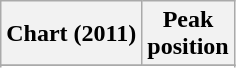<table class="wikitable sortable">
<tr>
<th>Chart (2011)</th>
<th>Peak<br>position</th>
</tr>
<tr>
</tr>
<tr>
</tr>
</table>
